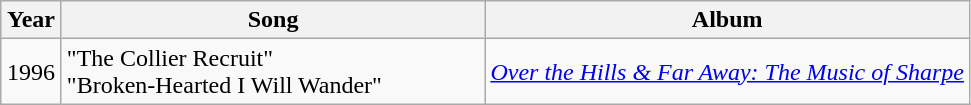<table class="wikitable">
<tr>
<th width="33">Year</th>
<th width="275">Song</th>
<th>Album</th>
</tr>
<tr>
<td align=center>1996</td>
<td>"The Collier Recruit"<br>"Broken-Hearted I Will Wander"</td>
<td><em><a href='#'>Over the Hills & Far Away: The Music of Sharpe</a></em></td>
</tr>
</table>
